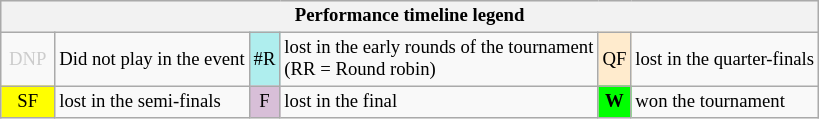<table class="wikitable" style="font-size:78%;">
<tr style="background:#efefef;">
<th colspan="6">Performance timeline legend</th>
</tr>
<tr>
<td style="color:#ccc; text-align:center; width:30px;">DNP</td>
<td>Did not play in the event</td>
<td style="text-align:center; background:#afeeee;">#R</td>
<td>lost in the early rounds of the tournament<br>(RR = Round robin)</td>
<td style="text-align:center; background:#ffebcd;">QF</td>
<td>lost in the quarter-finals</td>
</tr>
<tr>
<td style="text-align:center; background:yellow;">SF</td>
<td>lost in the semi-finals</td>
<td style="text-align:center; background:thistle;">F</td>
<td>lost in the final</td>
<td style="text-align:center; background:#0f0;"><strong>W</strong></td>
<td>won the tournament</td>
</tr>
</table>
